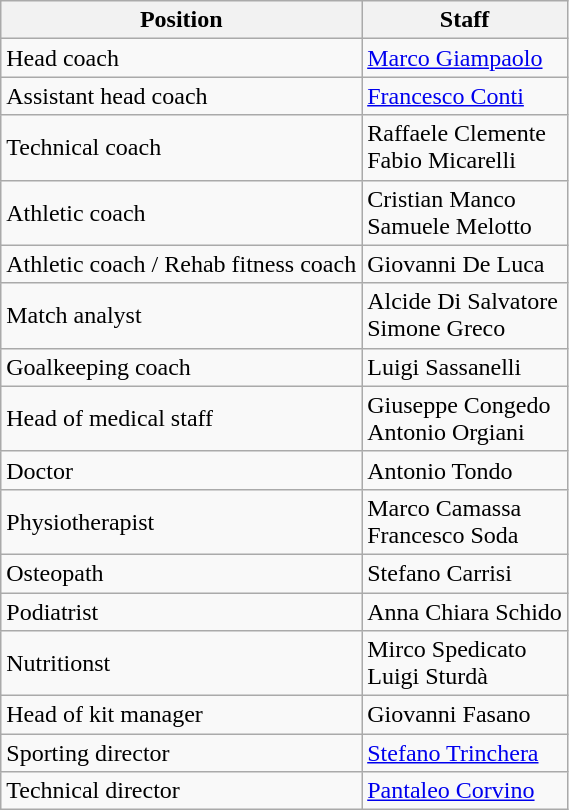<table class="wikitable">
<tr>
<th>Position</th>
<th>Staff</th>
</tr>
<tr>
<td>Head coach</td>
<td> <a href='#'>Marco Giampaolo</a></td>
</tr>
<tr>
<td>Assistant head coach</td>
<td> <a href='#'>Francesco Conti</a></td>
</tr>
<tr>
<td>Technical coach</td>
<td> Raffaele Clemente <br>  Fabio Micarelli</td>
</tr>
<tr>
<td>Athletic coach</td>
<td> Cristian Manco <br>   Samuele Melotto</td>
</tr>
<tr>
<td>Athletic coach / Rehab fitness coach</td>
<td> Giovanni De Luca</td>
</tr>
<tr>
<td>Match analyst</td>
<td> Alcide Di Salvatore <br>  Simone Greco</td>
</tr>
<tr>
<td>Goalkeeping coach</td>
<td> Luigi Sassanelli</td>
</tr>
<tr>
<td>Head of medical staff</td>
<td> Giuseppe Congedo <br>  Antonio Orgiani</td>
</tr>
<tr>
<td>Doctor</td>
<td> Antonio Tondo</td>
</tr>
<tr>
<td>Physiotherapist</td>
<td> Marco Camassa <br>  Francesco Soda</td>
</tr>
<tr>
<td>Osteopath</td>
<td>  Stefano Carrisi</td>
</tr>
<tr>
<td>Podiatrist</td>
<td>  Anna Chiara Schido</td>
</tr>
<tr>
<td>Nutritionst</td>
<td>  Mirco Spedicato <br>    Luigi Sturdà</td>
</tr>
<tr>
<td>Head of kit manager</td>
<td> Giovanni Fasano</td>
</tr>
<tr>
<td>Sporting director</td>
<td> <a href='#'>Stefano Trinchera</a></td>
</tr>
<tr>
<td>Technical director</td>
<td> <a href='#'>Pantaleo Corvino</a></td>
</tr>
</table>
